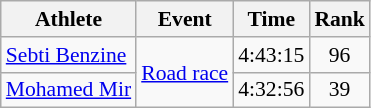<table class="wikitable" style="font-size:90%">
<tr>
<th>Athlete</th>
<th>Event</th>
<th>Time</th>
<th>Rank</th>
</tr>
<tr align=center>
<td align=left><a href='#'>Sebti Benzine</a></td>
<td align=left rowspan=2><a href='#'>Road race</a></td>
<td>4:43:15</td>
<td>96</td>
</tr>
<tr align=center>
<td align=left><a href='#'>Mohamed Mir</a></td>
<td>4:32:56</td>
<td>39</td>
</tr>
</table>
